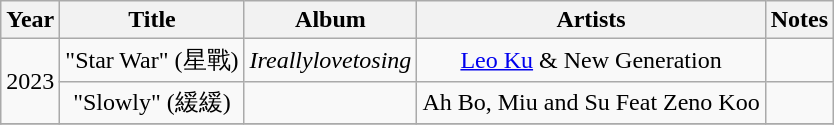<table class="wikitable plainrowheaders" style="text-align:center;">
<tr>
<th>Year</th>
<th>Title</th>
<th>Album</th>
<th>Artists</th>
<th>Notes</th>
</tr>
<tr>
<td rowspan="2">2023</td>
<td>"Star War" (星戰)</td>
<td><em>Ireallylovetosing</em></td>
<td><a href='#'>Leo Ku</a> & New Generation</td>
<td></td>
</tr>
<tr>
<td>"Slowly" (緩緩)</td>
<td></td>
<td>Ah Bo, Miu and Su Feat Zeno Koo</td>
<td></td>
</tr>
<tr>
</tr>
</table>
